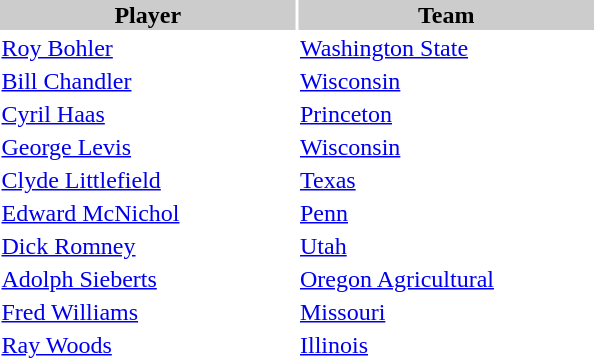<table style="width:400px" "border:'1' 'solid' 'gray'">
<tr>
<th bgcolor="#CCCCCC" style="width:50%">Player</th>
<th bgcolor="#CCCCCC" style="width:50%">Team</th>
</tr>
<tr>
<td><a href='#'>Roy Bohler</a></td>
<td><a href='#'>Washington State</a></td>
</tr>
<tr>
<td><a href='#'>Bill Chandler</a></td>
<td><a href='#'>Wisconsin</a></td>
</tr>
<tr>
<td><a href='#'>Cyril Haas</a></td>
<td><a href='#'>Princeton</a></td>
</tr>
<tr>
<td><a href='#'>George Levis</a></td>
<td><a href='#'>Wisconsin</a></td>
</tr>
<tr>
<td><a href='#'>Clyde Littlefield</a></td>
<td><a href='#'>Texas</a></td>
</tr>
<tr>
<td><a href='#'>Edward McNichol</a></td>
<td><a href='#'>Penn</a></td>
</tr>
<tr>
<td><a href='#'>Dick Romney</a></td>
<td><a href='#'>Utah</a></td>
</tr>
<tr>
<td><a href='#'>Adolph Sieberts</a></td>
<td><a href='#'>Oregon Agricultural</a></td>
</tr>
<tr>
<td><a href='#'>Fred Williams</a></td>
<td><a href='#'>Missouri</a></td>
</tr>
<tr>
<td><a href='#'>Ray Woods</a></td>
<td><a href='#'>Illinois</a></td>
</tr>
</table>
